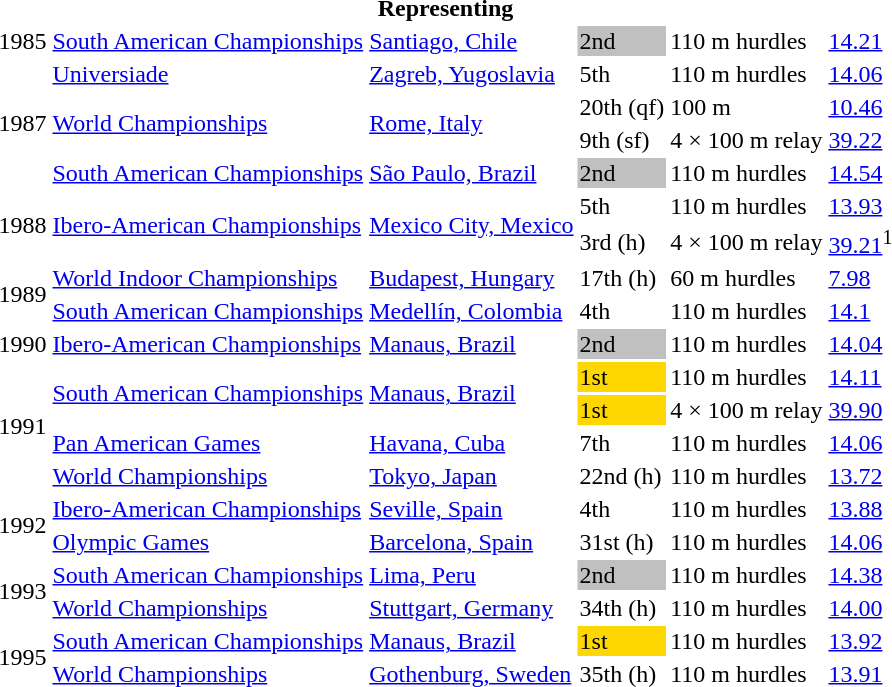<table>
<tr>
<th colspan="6">Representing </th>
</tr>
<tr>
<td>1985</td>
<td><a href='#'>South American Championships</a></td>
<td><a href='#'>Santiago, Chile</a></td>
<td bgcolor=silver>2nd</td>
<td>110 m hurdles</td>
<td><a href='#'>14.21</a></td>
</tr>
<tr>
<td rowspan=4>1987</td>
<td><a href='#'>Universiade</a></td>
<td><a href='#'>Zagreb, Yugoslavia</a></td>
<td>5th</td>
<td>110 m hurdles</td>
<td><a href='#'>14.06</a></td>
</tr>
<tr>
<td rowspan=2><a href='#'>World Championships</a></td>
<td rowspan=2><a href='#'>Rome, Italy</a></td>
<td>20th (qf)</td>
<td>100 m</td>
<td><a href='#'>10.46</a></td>
</tr>
<tr>
<td>9th (sf)</td>
<td>4 × 100 m relay</td>
<td><a href='#'>39.22</a></td>
</tr>
<tr>
<td><a href='#'>South American Championships</a></td>
<td><a href='#'>São Paulo, Brazil</a></td>
<td bgcolor=silver>2nd</td>
<td>110 m hurdles</td>
<td><a href='#'>14.54</a></td>
</tr>
<tr>
<td rowspan=2>1988</td>
<td rowspan=2><a href='#'>Ibero-American Championships</a></td>
<td rowspan=2><a href='#'>Mexico City, Mexico</a></td>
<td>5th</td>
<td>110 m hurdles</td>
<td><a href='#'>13.93</a></td>
</tr>
<tr>
<td>3rd (h)</td>
<td>4 × 100 m relay</td>
<td><a href='#'>39.21</a><sup>1</sup></td>
</tr>
<tr>
<td rowspan=2>1989</td>
<td><a href='#'>World Indoor Championships</a></td>
<td><a href='#'>Budapest, Hungary</a></td>
<td>17th (h)</td>
<td>60 m hurdles</td>
<td><a href='#'>7.98</a></td>
</tr>
<tr>
<td><a href='#'>South American Championships</a></td>
<td><a href='#'>Medellín, Colombia</a></td>
<td>4th</td>
<td>110 m hurdles</td>
<td><a href='#'>14.1</a></td>
</tr>
<tr>
<td>1990</td>
<td><a href='#'>Ibero-American Championships</a></td>
<td><a href='#'>Manaus, Brazil</a></td>
<td bgcolor=silver>2nd</td>
<td>110 m hurdles</td>
<td><a href='#'>14.04</a></td>
</tr>
<tr>
<td rowspan=4>1991</td>
<td rowspan=2><a href='#'>South American Championships</a></td>
<td rowspan=2><a href='#'>Manaus, Brazil</a></td>
<td bgcolor=gold>1st</td>
<td>110 m hurdles</td>
<td><a href='#'>14.11</a></td>
</tr>
<tr>
<td bgcolor=gold>1st</td>
<td>4 × 100 m relay</td>
<td><a href='#'>39.90</a></td>
</tr>
<tr>
<td><a href='#'>Pan American Games</a></td>
<td><a href='#'>Havana, Cuba</a></td>
<td>7th</td>
<td>110 m hurdles</td>
<td><a href='#'>14.06</a></td>
</tr>
<tr>
<td><a href='#'>World Championships</a></td>
<td><a href='#'>Tokyo, Japan</a></td>
<td>22nd (h)</td>
<td>110 m hurdles</td>
<td><a href='#'>13.72</a></td>
</tr>
<tr>
<td rowspan=2>1992</td>
<td><a href='#'>Ibero-American Championships</a></td>
<td><a href='#'>Seville, Spain</a></td>
<td>4th</td>
<td>110 m hurdles</td>
<td><a href='#'>13.88</a></td>
</tr>
<tr>
<td><a href='#'>Olympic Games</a></td>
<td><a href='#'>Barcelona, Spain</a></td>
<td>31st (h)</td>
<td>110 m hurdles</td>
<td><a href='#'>14.06</a></td>
</tr>
<tr>
<td rowspan=2>1993</td>
<td><a href='#'>South American Championships</a></td>
<td><a href='#'>Lima, Peru</a></td>
<td bgcolor=silver>2nd</td>
<td>110 m hurdles</td>
<td><a href='#'>14.38</a></td>
</tr>
<tr>
<td><a href='#'>World Championships</a></td>
<td><a href='#'>Stuttgart, Germany</a></td>
<td>34th (h)</td>
<td>110 m hurdles</td>
<td><a href='#'>14.00</a></td>
</tr>
<tr>
<td rowspan=2>1995</td>
<td><a href='#'>South American Championships</a></td>
<td><a href='#'>Manaus, Brazil</a></td>
<td bgcolor=gold>1st</td>
<td>110 m hurdles</td>
<td><a href='#'>13.92</a></td>
</tr>
<tr>
<td><a href='#'>World Championships</a></td>
<td><a href='#'>Gothenburg, Sweden</a></td>
<td>35th (h)</td>
<td>110 m hurdles</td>
<td><a href='#'>13.91</a></td>
</tr>
</table>
